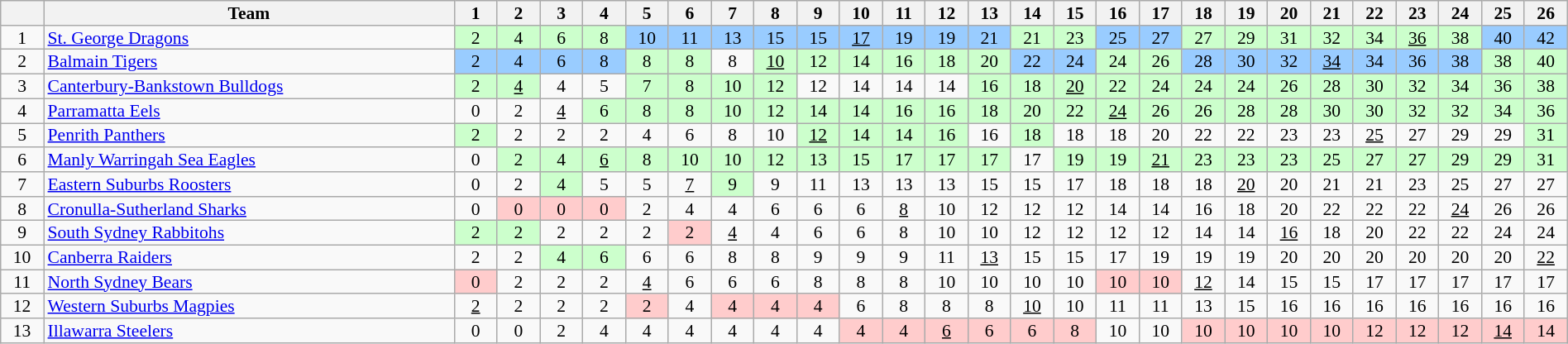<table class="wikitable" style="text-align:center; line-height: 90%; font-size:90%;" width=100%>
<tr>
<th width=20 abbr="Position"></th>
<th width=250>Team</th>
<th width=20 abbr="Round 1">1</th>
<th width=20 abbr="Round 2">2</th>
<th width=20 abbr="Round 3">3</th>
<th width=20 abbr="Round 4">4</th>
<th width=20 abbr="Round 5">5</th>
<th width=20 abbr="Round 6">6</th>
<th width=20 abbr="Round 7">7</th>
<th width=20 abbr="Round 8">8</th>
<th width=20 abbr="Round 9">9</th>
<th width=20 abbr="Round 10">10</th>
<th width=20 abbr="Round 11">11</th>
<th width=20 abbr="Round 12">12</th>
<th width=20 abbr="Round 13">13</th>
<th width=20 abbr="Round 14">14</th>
<th width=20 abbr="Round 15">15</th>
<th width=20 abbr="Round 16">16</th>
<th width=20 abbr="Round 17">17</th>
<th width=20 abbr="Round 18">18</th>
<th width=20 abbr="Round 19">19</th>
<th width=20 abbr="Round 20">20</th>
<th width=20 abbr="Round 21">21</th>
<th width=20 abbr="Round 22">22</th>
<th width=20 abbr="Round 23">23</th>
<th width=20 abbr="Round 24">24</th>
<th width=20 abbr="Round 25">25</th>
<th width=20 abbr="Round 26">26</th>
</tr>
<tr>
<td>1</td>
<td style="text-align:left;"> <a href='#'>St. George Dragons</a></td>
<td style="background: #ccffcc;">2</td>
<td style="background: #ccffcc;">4</td>
<td style="background: #ccffcc;">6</td>
<td style="background: #ccffcc;">8</td>
<td style="background: #99ccff;">10</td>
<td style="background: #99ccff;">11</td>
<td style="background: #99ccff;">13</td>
<td style="background: #99ccff;">15</td>
<td style="background: #99ccff;">15</td>
<td style="background: #99ccff;"><u>17</u></td>
<td style="background: #99ccff;">19</td>
<td style="background: #99ccff;">19</td>
<td style="background: #99ccff;">21</td>
<td style="background: #ccffcc;">21</td>
<td style="background: #ccffcc;">23</td>
<td style="background: #99ccff;">25</td>
<td style="background: #99ccff;">27</td>
<td style="background: #ccffcc;">27</td>
<td style="background: #ccffcc;">29</td>
<td style="background: #ccffcc;">31</td>
<td style="background: #ccffcc;">32</td>
<td style="background: #ccffcc;">34</td>
<td style="background: #ccffcc;"><u>36</u></td>
<td style="background: #ccffcc;">38</td>
<td style="background: #99ccff;">40</td>
<td style="background: #99ccff;">42</td>
</tr>
<tr>
<td>2</td>
<td style="text-align:left;"> <a href='#'>Balmain Tigers</a></td>
<td style="background: #99ccff;">2</td>
<td style="background: #99ccff;">4</td>
<td style="background: #99ccff;">6</td>
<td style="background: #99ccff;">8</td>
<td style="background: #ccffcc;">8</td>
<td style="background: #ccffcc;">8</td>
<td>8</td>
<td style="background: #ccffcc;"><u>10</u></td>
<td style="background: #ccffcc;">12</td>
<td style="background: #ccffcc;">14</td>
<td style="background: #ccffcc;">16</td>
<td style="background: #ccffcc;">18</td>
<td style="background: #ccffcc;">20</td>
<td style="background: #99ccff;">22</td>
<td style="background: #99ccff;">24</td>
<td style="background: #ccffcc;">24</td>
<td style="background: #ccffcc;">26</td>
<td style="background: #99ccff;">28</td>
<td style="background: #99ccff;">30</td>
<td style="background: #99ccff;">32</td>
<td style="background: #99ccff;"><u>34</u></td>
<td style="background: #99ccff;">34</td>
<td style="background: #99ccff;">36</td>
<td style="background: #99ccff;">38</td>
<td style="background: #ccffcc;">38</td>
<td style="background: #ccffcc;">40</td>
</tr>
<tr>
<td>3</td>
<td style="text-align:left;"> <a href='#'>Canterbury-Bankstown Bulldogs</a></td>
<td style="background: #ccffcc;">2</td>
<td style="background: #ccffcc;"><u>4</u></td>
<td>4</td>
<td>5</td>
<td style="background: #ccffcc;">7</td>
<td style="background: #ccffcc;">8</td>
<td style="background: #ccffcc;">10</td>
<td style="background: #ccffcc;">12</td>
<td>12</td>
<td>14</td>
<td>14</td>
<td>14</td>
<td style="background: #ccffcc;">16</td>
<td style="background: #ccffcc;">18</td>
<td style="background: #ccffcc;"><u>20</u></td>
<td style="background: #ccffcc;">22</td>
<td style="background: #ccffcc;">24</td>
<td style="background: #ccffcc;">24</td>
<td style="background: #ccffcc;">24</td>
<td style="background: #ccffcc;">26</td>
<td style="background: #ccffcc;">28</td>
<td style="background: #ccffcc;">30</td>
<td style="background: #ccffcc;">32</td>
<td style="background: #ccffcc;">34</td>
<td style="background: #ccffcc;">36</td>
<td style="background: #ccffcc;">38</td>
</tr>
<tr>
<td>4</td>
<td style="text-align:left;"> <a href='#'>Parramatta Eels</a></td>
<td>0</td>
<td>2</td>
<td><u>4</u></td>
<td style="background: #ccffcc;">6</td>
<td style="background: #ccffcc;">8</td>
<td style="background: #ccffcc;">8</td>
<td style="background: #ccffcc;">10</td>
<td style="background: #ccffcc;">12</td>
<td style="background: #ccffcc;">14</td>
<td style="background: #ccffcc;">14</td>
<td style="background: #ccffcc;">16</td>
<td style="background: #ccffcc;">16</td>
<td style="background: #ccffcc;">18</td>
<td style="background: #ccffcc;">20</td>
<td style="background: #ccffcc;">22</td>
<td style="background: #ccffcc;"><u>24</u></td>
<td style="background: #ccffcc;">26</td>
<td style="background: #ccffcc;">26</td>
<td style="background: #ccffcc;">28</td>
<td style="background: #ccffcc;">28</td>
<td style="background: #ccffcc;">30</td>
<td style="background: #ccffcc;">30</td>
<td style="background: #ccffcc;">32</td>
<td style="background: #ccffcc;">32</td>
<td style="background: #ccffcc;">34</td>
<td style="background: #ccffcc;">36</td>
</tr>
<tr>
<td>5</td>
<td style="text-align:left;"> <a href='#'>Penrith Panthers</a></td>
<td style="background: #ccffcc;">2</td>
<td>2</td>
<td>2</td>
<td>2</td>
<td>4</td>
<td>6</td>
<td>8</td>
<td>10</td>
<td style="background: #ccffcc;"><u>12</u></td>
<td style="background: #ccffcc;">14</td>
<td style="background: #ccffcc;">14</td>
<td style="background: #ccffcc;">16</td>
<td>16</td>
<td style="background: #ccffcc;">18</td>
<td>18</td>
<td>18</td>
<td>20</td>
<td>22</td>
<td>22</td>
<td>23</td>
<td>23</td>
<td><u>25</u></td>
<td>27</td>
<td>29</td>
<td>29</td>
<td style="background: #ccffcc;">31</td>
</tr>
<tr>
<td>6</td>
<td style="text-align:left;"> <a href='#'>Manly Warringah Sea Eagles</a></td>
<td>0</td>
<td style="background: #ccffcc;">2</td>
<td style="background: #ccffcc;">4</td>
<td style="background: #ccffcc;"><u>6</u></td>
<td style="background: #ccffcc;">8</td>
<td style="background: #ccffcc;">10</td>
<td style="background: #ccffcc;">10</td>
<td style="background: #ccffcc;">12</td>
<td style="background: #ccffcc;">13</td>
<td style="background: #ccffcc;">15</td>
<td style="background: #ccffcc;">17</td>
<td style="background: #ccffcc;">17</td>
<td style="background: #ccffcc;">17</td>
<td>17</td>
<td style="background: #ccffcc;">19</td>
<td style="background: #ccffcc;">19</td>
<td style="background: #ccffcc;"><u>21</u></td>
<td style="background: #ccffcc;">23</td>
<td style="background: #ccffcc;">23</td>
<td style="background: #ccffcc;">23</td>
<td style="background: #ccffcc;">25</td>
<td style="background: #ccffcc;">27</td>
<td style="background: #ccffcc;">27</td>
<td style="background: #ccffcc;">29</td>
<td style="background: #ccffcc;">29</td>
<td style="background: #ccffcc;">31</td>
</tr>
<tr>
<td>7</td>
<td style="text-align:left;"> <a href='#'>Eastern Suburbs Roosters</a></td>
<td>0</td>
<td>2</td>
<td style="background: #ccffcc;">4</td>
<td>5</td>
<td>5</td>
<td><u>7</u></td>
<td style="background: #ccffcc;">9</td>
<td>9</td>
<td>11</td>
<td>13</td>
<td>13</td>
<td>13</td>
<td>15</td>
<td>15</td>
<td>17</td>
<td>18</td>
<td>18</td>
<td>18</td>
<td><u>20</u></td>
<td>20</td>
<td>21</td>
<td>21</td>
<td>23</td>
<td>25</td>
<td>27</td>
<td>27</td>
</tr>
<tr>
<td>8</td>
<td style="text-align:left;"> <a href='#'>Cronulla-Sutherland Sharks</a></td>
<td>0</td>
<td style="background: #ffcccc;">0</td>
<td style="background: #ffcccc;">0</td>
<td style="background: #ffcccc;">0</td>
<td>2</td>
<td>4</td>
<td>4</td>
<td>6</td>
<td>6</td>
<td>6</td>
<td><u>8</u></td>
<td>10</td>
<td>12</td>
<td>12</td>
<td>12</td>
<td>14</td>
<td>14</td>
<td>16</td>
<td>18</td>
<td>20</td>
<td>22</td>
<td>22</td>
<td>22</td>
<td><u>24</u></td>
<td>26</td>
<td>26</td>
</tr>
<tr>
<td>9</td>
<td style="text-align:left;"> <a href='#'>South Sydney Rabbitohs</a></td>
<td style="background: #ccffcc;">2</td>
<td style="background: #ccffcc;">2</td>
<td>2</td>
<td>2</td>
<td>2</td>
<td style="background: #ffcccc;">2</td>
<td><u>4</u></td>
<td>4</td>
<td>6</td>
<td>6</td>
<td>8</td>
<td>10</td>
<td>10</td>
<td>12</td>
<td>12</td>
<td>12</td>
<td>12</td>
<td>14</td>
<td>14</td>
<td><u>16</u></td>
<td>18</td>
<td>20</td>
<td>22</td>
<td>22</td>
<td>24</td>
<td>24</td>
</tr>
<tr>
<td>10</td>
<td style="text-align:left;"> <a href='#'>Canberra Raiders</a></td>
<td>2</td>
<td>2</td>
<td style="background: #ccffcc;">4</td>
<td style="background: #ccffcc;">6</td>
<td>6</td>
<td>6</td>
<td>8</td>
<td>8</td>
<td>9</td>
<td>9</td>
<td>9</td>
<td>11</td>
<td><u>13</u></td>
<td>15</td>
<td>15</td>
<td>17</td>
<td>19</td>
<td>19</td>
<td>19</td>
<td>20</td>
<td>20</td>
<td>20</td>
<td>20</td>
<td>20</td>
<td>20</td>
<td><u>22</u></td>
</tr>
<tr>
<td>11</td>
<td style="text-align:left;"> <a href='#'>North Sydney Bears</a></td>
<td style="background: #ffcccc;">0</td>
<td>2</td>
<td>2</td>
<td>2</td>
<td><u>4</u></td>
<td>6</td>
<td>6</td>
<td>6</td>
<td>8</td>
<td>8</td>
<td>8</td>
<td>10</td>
<td>10</td>
<td>10</td>
<td>10</td>
<td style="background: #ffcccc;">10</td>
<td style="background: #ffcccc;">10</td>
<td><u>12</u></td>
<td>14</td>
<td>15</td>
<td>15</td>
<td>17</td>
<td>17</td>
<td>17</td>
<td>17</td>
<td>17</td>
</tr>
<tr>
<td>12</td>
<td style="text-align:left;"> <a href='#'>Western Suburbs Magpies</a></td>
<td><u>2</u></td>
<td>2</td>
<td>2</td>
<td>2</td>
<td style="background: #ffcccc;">2</td>
<td>4</td>
<td style="background: #ffcccc;">4</td>
<td style="background: #ffcccc;">4</td>
<td style="background: #ffcccc;">4</td>
<td>6</td>
<td>8</td>
<td>8</td>
<td>8</td>
<td><u>10</u></td>
<td>10</td>
<td>11</td>
<td>11</td>
<td>13</td>
<td>15</td>
<td>16</td>
<td>16</td>
<td>16</td>
<td>16</td>
<td>16</td>
<td>16</td>
<td>16</td>
</tr>
<tr>
<td>13</td>
<td style="text-align:left;"> <a href='#'>Illawarra Steelers</a></td>
<td>0</td>
<td>0</td>
<td>2</td>
<td>4</td>
<td>4</td>
<td>4</td>
<td>4</td>
<td>4</td>
<td>4</td>
<td style="background: #ffcccc;">4</td>
<td style="background: #ffcccc;">4</td>
<td style="background: #ffcccc;"><u>6</u></td>
<td style="background: #ffcccc;">6</td>
<td style="background: #ffcccc;">6</td>
<td style="background: #ffcccc;">8</td>
<td>10</td>
<td>10</td>
<td style="background: #ffcccc;">10</td>
<td style="background: #ffcccc;">10</td>
<td style="background: #ffcccc;">10</td>
<td style="background: #ffcccc;">10</td>
<td style="background: #ffcccc;">12</td>
<td style="background: #ffcccc;">12</td>
<td style="background: #ffcccc;">12</td>
<td style="background: #ffcccc;"><u>14</u></td>
<td style="background: #ffcccc;">14</td>
</tr>
</table>
